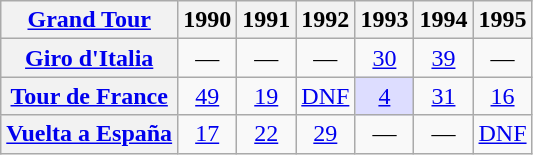<table class="wikitable plainrowheaders">
<tr>
<th scope="col"><a href='#'>Grand Tour</a></th>
<th scope="col">1990</th>
<th scope="col">1991</th>
<th scope="col">1992</th>
<th scope="col">1993</th>
<th scope="col">1994</th>
<th scope="col">1995</th>
</tr>
<tr style="text-align:center;">
<th scope="row"> <a href='#'>Giro d'Italia</a></th>
<td>—</td>
<td>—</td>
<td>—</td>
<td><a href='#'>30</a></td>
<td><a href='#'>39</a></td>
<td>—</td>
</tr>
<tr style="text-align:center;">
<th scope="row"> <a href='#'>Tour de France</a></th>
<td><a href='#'>49</a></td>
<td><a href='#'>19</a></td>
<td><a href='#'>DNF</a></td>
<td style="background:#ddf;"><a href='#'>4</a></td>
<td><a href='#'>31</a></td>
<td><a href='#'>16</a></td>
</tr>
<tr style="text-align:center;">
<th scope="row"> <a href='#'>Vuelta a España</a></th>
<td><a href='#'>17</a></td>
<td><a href='#'>22</a></td>
<td><a href='#'>29</a></td>
<td>—</td>
<td>—</td>
<td><a href='#'>DNF</a></td>
</tr>
</table>
